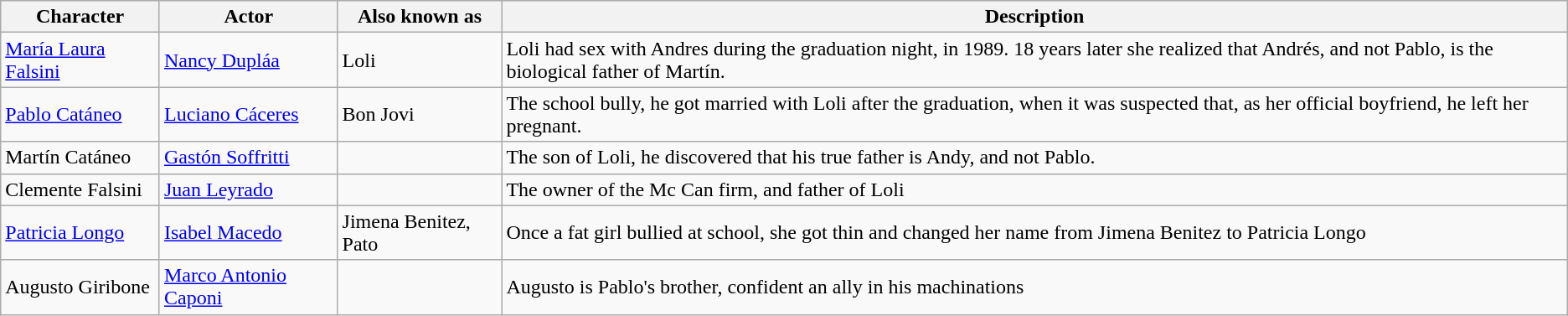<table class="wikitable sortable">
<tr>
<th>Character</th>
<th>Actor</th>
<th>Also known as</th>
<th>Description</th>
</tr>
<tr>
<td><a href='#'>María Laura Falsini</a></td>
<td><a href='#'>Nancy Dupláa</a></td>
<td>Loli</td>
<td>Loli had sex with Andres during the graduation night, in 1989. 18 years later she realized that Andrés, and not Pablo, is the biological father of Martín.</td>
</tr>
<tr>
<td><a href='#'>Pablo Catáneo</a></td>
<td><a href='#'>Luciano Cáceres</a></td>
<td>Bon Jovi</td>
<td>The school bully, he got married with Loli after the graduation, when it was suspected that, as her official boyfriend, he left her pregnant.</td>
</tr>
<tr>
<td>Martín Catáneo</td>
<td><a href='#'>Gastón Soffritti</a></td>
<td></td>
<td>The son of Loli, he discovered that his true father is Andy, and not Pablo.</td>
</tr>
<tr>
<td>Clemente Falsini</td>
<td><a href='#'>Juan Leyrado</a></td>
<td></td>
<td>The owner of the Mc Can firm, and father of Loli</td>
</tr>
<tr>
<td><a href='#'>Patricia Longo</a></td>
<td><a href='#'>Isabel Macedo</a></td>
<td>Jimena Benitez, Pato</td>
<td>Once a fat girl bullied at school, she got thin and changed her name from Jimena Benitez to Patricia Longo</td>
</tr>
<tr>
<td>Augusto Giribone</td>
<td><a href='#'>Marco Antonio Caponi</a></td>
<td></td>
<td>Augusto is Pablo's brother, confident an ally in his machinations</td>
</tr>
</table>
